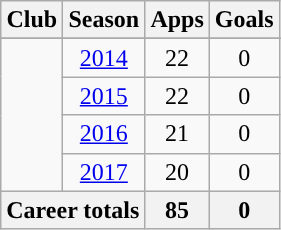<table class="wikitable" style="text-align: center;">
<tr>
<th>Club</th>
<th>Season</th>
<th>Apps</th>
<th>Goals</th>
</tr>
<tr>
</tr>
<tr>
<td rowspan="4" !!><a href='#'></a></td>
<td><a href='#'>2014</a></td>
<td>22</td>
<td>0</td>
</tr>
<tr>
<td><a href='#'>2015</a></td>
<td>22</td>
<td>0</td>
</tr>
<tr>
<td><a href='#'>2016</a></td>
<td>21</td>
<td>0</td>
</tr>
<tr>
<td><a href='#'>2017</a></td>
<td>20</td>
<td>0</td>
</tr>
<tr>
<th colspan="2">Career totals</th>
<th>85</th>
<th>0</th>
</tr>
</table>
